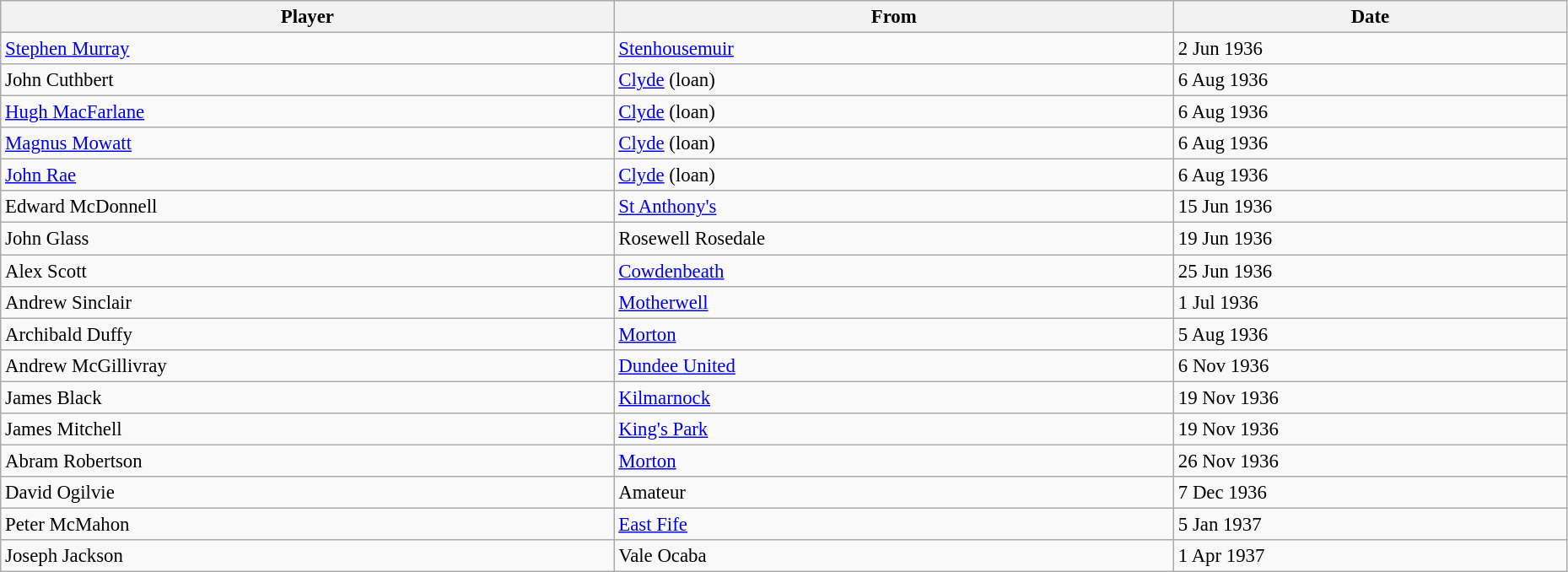<table class="wikitable" style="text-align:center; font-size:95%;width:98%; text-align:left">
<tr>
<th><strong>Player</strong></th>
<th><strong>From</strong></th>
<th><strong>Date</strong></th>
</tr>
<tr>
<td> <a href='#'>Stephen Murray</a></td>
<td> <a href='#'>Stenhousemuir</a></td>
<td>2 Jun 1936</td>
</tr>
<tr>
<td> John Cuthbert</td>
<td> <a href='#'>Clyde</a> (loan)</td>
<td>6 Aug 1936</td>
</tr>
<tr>
<td> <a href='#'>Hugh MacFarlane</a></td>
<td> <a href='#'>Clyde</a> (loan)</td>
<td>6 Aug 1936</td>
</tr>
<tr>
<td> <a href='#'>Magnus Mowatt</a></td>
<td> <a href='#'>Clyde</a> (loan)</td>
<td>6 Aug 1936</td>
</tr>
<tr>
<td> <a href='#'>John Rae</a></td>
<td> <a href='#'>Clyde</a> (loan)</td>
<td>6 Aug 1936</td>
</tr>
<tr>
<td> Edward McDonnell</td>
<td> <a href='#'>St Anthony's</a></td>
<td>15 Jun 1936</td>
</tr>
<tr>
<td> John Glass</td>
<td> Rosewell Rosedale</td>
<td>19 Jun 1936</td>
</tr>
<tr>
<td> Alex Scott</td>
<td> <a href='#'>Cowdenbeath</a></td>
<td>25 Jun 1936</td>
</tr>
<tr>
<td> Andrew Sinclair</td>
<td> <a href='#'>Motherwell</a></td>
<td>1 Jul 1936</td>
</tr>
<tr>
<td> Archibald Duffy</td>
<td> <a href='#'>Morton</a></td>
<td>5 Aug 1936</td>
</tr>
<tr>
<td> Andrew McGillivray</td>
<td> <a href='#'>Dundee United</a></td>
<td>6 Nov 1936</td>
</tr>
<tr>
<td> James Black</td>
<td> <a href='#'>Kilmarnock</a></td>
<td>19 Nov 1936</td>
</tr>
<tr>
<td> James Mitchell</td>
<td> <a href='#'>King's Park</a></td>
<td>19 Nov 1936</td>
</tr>
<tr>
<td> Abram Robertson</td>
<td> <a href='#'>Morton</a></td>
<td>26 Nov 1936</td>
</tr>
<tr>
<td> David Ogilvie</td>
<td> Amateur</td>
<td>7 Dec 1936</td>
</tr>
<tr>
<td> Peter McMahon</td>
<td> <a href='#'>East Fife</a></td>
<td>5 Jan 1937</td>
</tr>
<tr>
<td> Joseph Jackson</td>
<td> Vale Ocaba</td>
<td>1 Apr 1937</td>
</tr>
</table>
